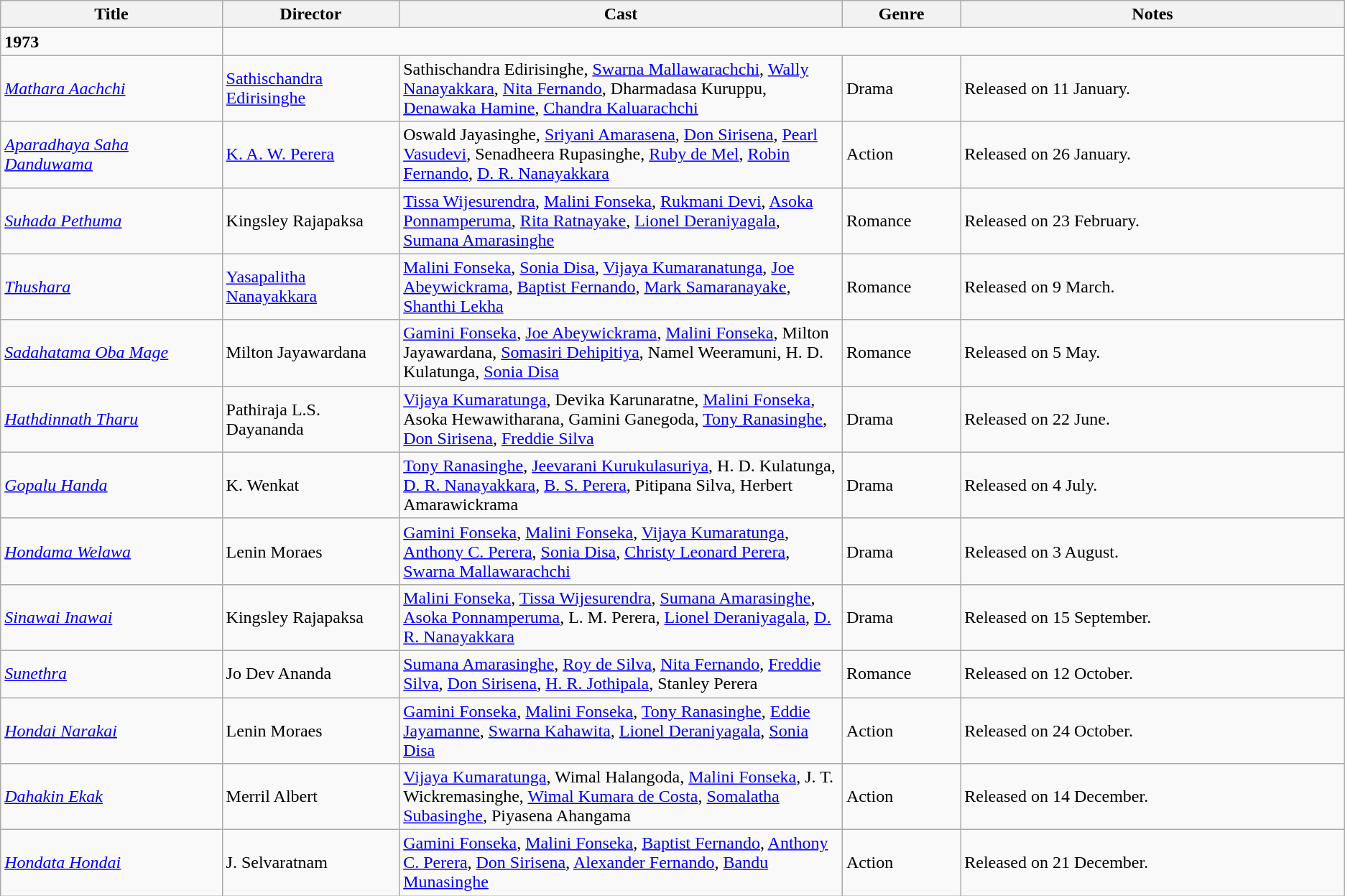<table class="wikitable">
<tr>
<th width=15%>Title</th>
<th width=12%>Director</th>
<th width=30%>Cast</th>
<th width=8%>Genre</th>
<th width=26%>Notes</th>
</tr>
<tr>
<td><strong>1973</strong></td>
</tr>
<tr>
<td><em><a href='#'>Mathara Aachchi</a></em></td>
<td><a href='#'>Sathischandra Edirisinghe</a></td>
<td>Sathischandra Edirisinghe, <a href='#'>Swarna Mallawarachchi</a>, <a href='#'>Wally Nanayakkara</a>, <a href='#'>Nita Fernando</a>, Dharmadasa Kuruppu, <a href='#'>Denawaka Hamine</a>, <a href='#'>Chandra Kaluarachchi</a></td>
<td>Drama</td>
<td>Released on 11 January.</td>
</tr>
<tr>
<td><em><a href='#'>Aparadhaya Saha Danduwama</a></em></td>
<td><a href='#'>K. A. W. Perera</a></td>
<td>Oswald Jayasinghe, <a href='#'>Sriyani Amarasena</a>, <a href='#'>Don Sirisena</a>, <a href='#'>Pearl Vasudevi</a>, Senadheera Rupasinghe, <a href='#'>Ruby de Mel</a>, <a href='#'>Robin Fernando</a>, <a href='#'>D. R. Nanayakkara</a></td>
<td>Action</td>
<td>Released on 26 January.</td>
</tr>
<tr>
<td><em><a href='#'>Suhada Pethuma</a></em></td>
<td>Kingsley Rajapaksa</td>
<td><a href='#'>Tissa Wijesurendra</a>, <a href='#'>Malini Fonseka</a>, <a href='#'>Rukmani Devi</a>, <a href='#'>Asoka Ponnamperuma</a>, <a href='#'>Rita Ratnayake</a>, <a href='#'>Lionel Deraniyagala</a>, <a href='#'>Sumana Amarasinghe</a></td>
<td>Romance</td>
<td>Released on 23 February.</td>
</tr>
<tr>
<td><em><a href='#'>Thushara</a></em></td>
<td><a href='#'>Yasapalitha Nanayakkara</a></td>
<td><a href='#'>Malini Fonseka</a>, <a href='#'>Sonia Disa</a>, <a href='#'>Vijaya Kumaranatunga</a>, <a href='#'>Joe Abeywickrama</a>, <a href='#'>Baptist Fernando</a>, <a href='#'>Mark Samaranayake</a>, <a href='#'>Shanthi Lekha</a></td>
<td>Romance</td>
<td>Released on 9 March.</td>
</tr>
<tr>
<td><em><a href='#'>Sadahatama Oba Mage</a></em></td>
<td>Milton Jayawardana</td>
<td><a href='#'>Gamini Fonseka</a>, <a href='#'>Joe Abeywickrama</a>, <a href='#'>Malini Fonseka</a>, Milton Jayawardana, <a href='#'>Somasiri Dehipitiya</a>, Namel Weeramuni, H. D. Kulatunga, <a href='#'>Sonia Disa</a></td>
<td>Romance</td>
<td>Released on 5 May.</td>
</tr>
<tr>
<td><em><a href='#'>Hathdinnath Tharu</a></em></td>
<td>Pathiraja L.S. Dayananda</td>
<td><a href='#'>Vijaya Kumaratunga</a>, Devika Karunaratne, <a href='#'>Malini Fonseka</a>, Asoka Hewawitharana, Gamini Ganegoda, <a href='#'>Tony Ranasinghe</a>, <a href='#'>Don Sirisena</a>, <a href='#'>Freddie Silva</a></td>
<td>Drama</td>
<td>Released on 22 June.</td>
</tr>
<tr>
<td><em><a href='#'>Gopalu Handa</a></em></td>
<td>K. Wenkat</td>
<td><a href='#'>Tony Ranasinghe</a>, <a href='#'>Jeevarani Kurukulasuriya</a>, H. D. Kulatunga, <a href='#'>D. R. Nanayakkara</a>, <a href='#'>B. S. Perera</a>, Pitipana Silva, Herbert Amarawickrama</td>
<td>Drama</td>
<td>Released on 4 July.</td>
</tr>
<tr>
<td><em><a href='#'>Hondama Welawa</a></em></td>
<td>Lenin Moraes</td>
<td><a href='#'>Gamini Fonseka</a>, <a href='#'>Malini Fonseka</a>, <a href='#'>Vijaya Kumaratunga</a>, <a href='#'>Anthony C. Perera</a>, <a href='#'>Sonia Disa</a>, <a href='#'>Christy Leonard Perera</a>, <a href='#'>Swarna Mallawarachchi</a></td>
<td>Drama</td>
<td>Released on 3 August.</td>
</tr>
<tr>
<td><em><a href='#'>Sinawai Inawai</a></em></td>
<td>Kingsley Rajapaksa</td>
<td><a href='#'>Malini Fonseka</a>, <a href='#'>Tissa Wijesurendra</a>, <a href='#'>Sumana Amarasinghe</a>, <a href='#'>Asoka Ponnamperuma</a>, L. M. Perera, <a href='#'>Lionel Deraniyagala</a>, <a href='#'>D. R. Nanayakkara</a></td>
<td>Drama</td>
<td>Released on 15 September.</td>
</tr>
<tr>
<td><em><a href='#'>Sunethra</a></em></td>
<td>Jo Dev Ananda</td>
<td><a href='#'>Sumana Amarasinghe</a>, <a href='#'>Roy de Silva</a>, <a href='#'>Nita Fernando</a>, <a href='#'>Freddie Silva</a>, <a href='#'>Don Sirisena</a>, <a href='#'>H. R. Jothipala</a>, Stanley Perera</td>
<td>Romance</td>
<td>Released on 12 October.</td>
</tr>
<tr>
<td><em><a href='#'>Hondai Narakai</a></em></td>
<td>Lenin Moraes</td>
<td><a href='#'>Gamini Fonseka</a>, <a href='#'>Malini Fonseka</a>, <a href='#'>Tony Ranasinghe</a>, <a href='#'>Eddie Jayamanne</a>, <a href='#'>Swarna Kahawita</a>, <a href='#'>Lionel Deraniyagala</a>, <a href='#'>Sonia Disa</a></td>
<td>Action</td>
<td>Released on 24 October.</td>
</tr>
<tr>
<td><em><a href='#'>Dahakin Ekak</a></em></td>
<td>Merril Albert</td>
<td><a href='#'>Vijaya Kumaratunga</a>, Wimal Halangoda, <a href='#'>Malini Fonseka</a>, J. T. Wickremasinghe, <a href='#'>Wimal Kumara de Costa</a>, <a href='#'>Somalatha Subasinghe</a>, Piyasena Ahangama</td>
<td>Action</td>
<td>Released on 14 December.</td>
</tr>
<tr>
<td><em><a href='#'>Hondata Hondai</a></em></td>
<td>J. Selvaratnam</td>
<td><a href='#'>Gamini Fonseka</a>, <a href='#'>Malini Fonseka</a>, <a href='#'>Baptist Fernando</a>, <a href='#'>Anthony C. Perera</a>, <a href='#'>Don Sirisena</a>, <a href='#'>Alexander Fernando</a>, <a href='#'>Bandu Munasinghe</a></td>
<td>Action</td>
<td>Released on 21 December.</td>
</tr>
</table>
